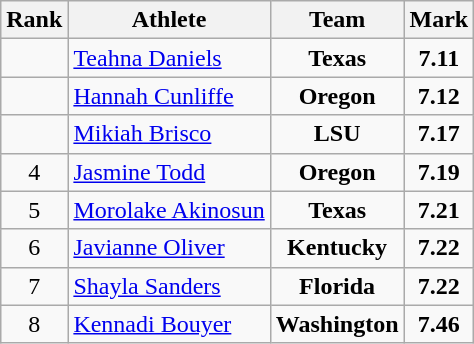<table class="wikitable sortable" style="text-align: center;">
<tr>
<th>Rank</th>
<th>Athlete</th>
<th>Team</th>
<th>Mark</th>
</tr>
<tr>
<td></td>
<td align=left><a href='#'>Teahna Daniels</a></td>
<td><strong>Texas</strong></td>
<td><strong>7.11</strong></td>
</tr>
<tr>
<td></td>
<td align=left><a href='#'>Hannah Cunliffe</a></td>
<td><strong>Oregon</strong></td>
<td><strong>7.12</strong></td>
</tr>
<tr>
<td></td>
<td align=left><a href='#'>Mikiah Brisco</a></td>
<td><strong>LSU</strong></td>
<td><strong>7.17</strong></td>
</tr>
<tr>
<td>4</td>
<td align=left><a href='#'>Jasmine Todd</a></td>
<td><strong>Oregon</strong></td>
<td><strong>7.19</strong></td>
</tr>
<tr>
<td>5</td>
<td align=left><a href='#'>Morolake Akinosun</a></td>
<td><strong>Texas</strong></td>
<td><strong>7.21</strong></td>
</tr>
<tr>
<td>6</td>
<td align=left><a href='#'>Javianne Oliver</a></td>
<td><strong>Kentucky</strong></td>
<td><strong>7.22</strong></td>
</tr>
<tr>
<td>7</td>
<td align=left><a href='#'>Shayla Sanders</a></td>
<td><strong>Florida</strong></td>
<td><strong>7.22</strong></td>
</tr>
<tr>
<td>8</td>
<td align=left><a href='#'>Kennadi Bouyer</a></td>
<td><strong>Washington</strong></td>
<td><strong>7.46</strong></td>
</tr>
</table>
